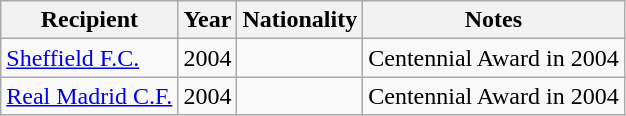<table class="wikitable sortable">
<tr>
<th>Recipient</th>
<th>Year</th>
<th>Nationality</th>
<th>Notes</th>
</tr>
<tr>
<td><a href='#'>Sheffield F.C.</a></td>
<td>2004</td>
<td></td>
<td>Centennial Award in 2004</td>
</tr>
<tr>
<td><a href='#'>Real Madrid C.F.</a></td>
<td>2004</td>
<td></td>
<td>Centennial Award in 2004</td>
</tr>
</table>
